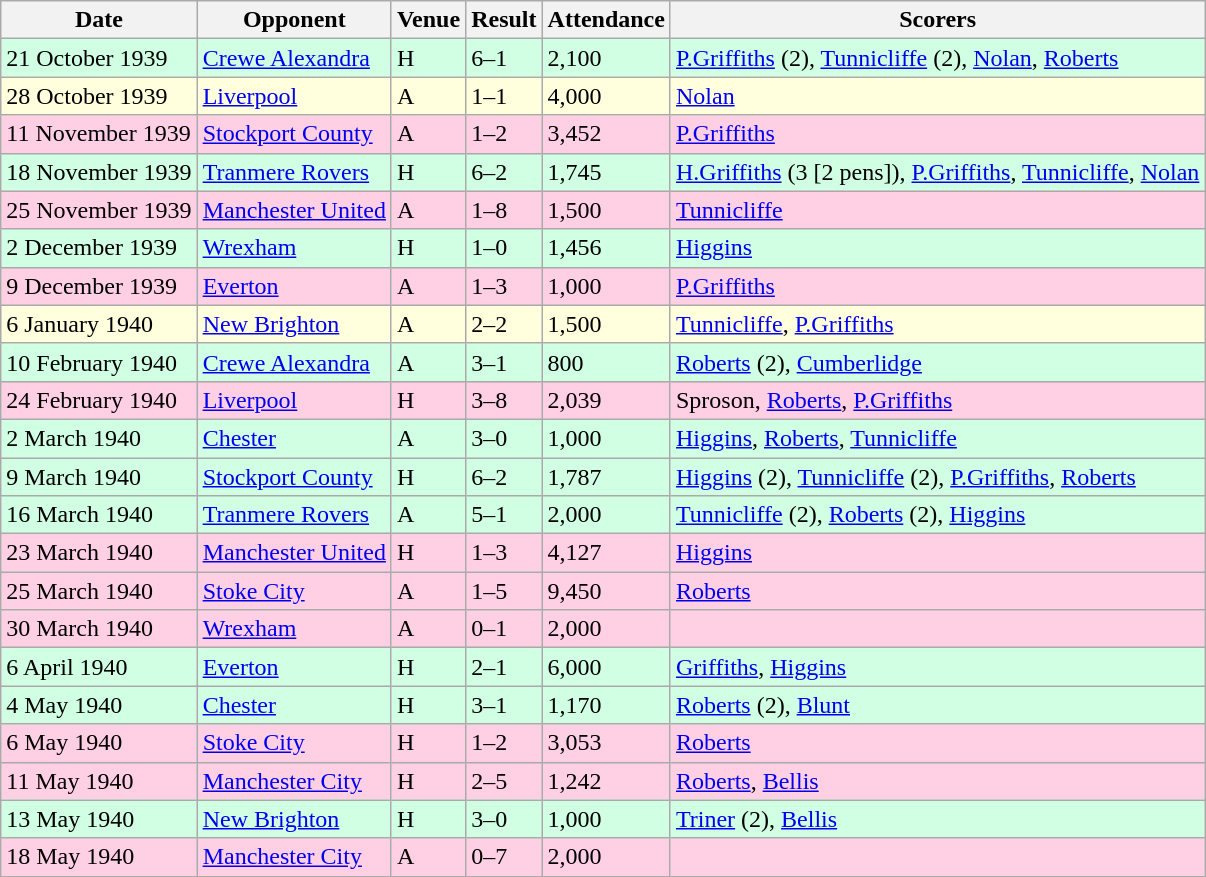<table class="wikitable">
<tr>
<th>Date</th>
<th>Opponent</th>
<th>Venue</th>
<th>Result</th>
<th>Attendance</th>
<th>Scorers</th>
</tr>
<tr style="background-color: #d0ffe3;">
<td>21 October 1939</td>
<td><a href='#'>Crewe Alexandra</a></td>
<td>H</td>
<td>6–1</td>
<td>2,100</td>
<td><a href='#'>P.Griffiths</a> (2), <a href='#'>Tunnicliffe</a> (2), <a href='#'>Nolan</a>, <a href='#'>Roberts</a></td>
</tr>
<tr style="background:#ffd;">
<td>28 October 1939</td>
<td><a href='#'>Liverpool</a></td>
<td>A</td>
<td>1–1</td>
<td>4,000</td>
<td><a href='#'>Nolan</a></td>
</tr>
<tr style="background:#ffd0e3;">
<td>11 November 1939</td>
<td><a href='#'>Stockport County</a></td>
<td>A</td>
<td>1–2</td>
<td>3,452</td>
<td><a href='#'>P.Griffiths</a></td>
</tr>
<tr style="background-color: #d0ffe3;">
<td>18 November 1939</td>
<td><a href='#'>Tranmere Rovers</a></td>
<td>H</td>
<td>6–2</td>
<td>1,745</td>
<td><a href='#'>H.Griffiths</a> (3 [2 pens]), <a href='#'>P.Griffiths</a>, <a href='#'>Tunnicliffe</a>, <a href='#'>Nolan</a></td>
</tr>
<tr style="background:#ffd0e3;">
<td>25 November 1939</td>
<td><a href='#'>Manchester United</a></td>
<td>A</td>
<td>1–8</td>
<td>1,500</td>
<td><a href='#'>Tunnicliffe</a></td>
</tr>
<tr style="background-color: #d0ffe3;">
<td>2 December 1939</td>
<td><a href='#'>Wrexham</a></td>
<td>H</td>
<td>1–0</td>
<td>1,456</td>
<td><a href='#'>Higgins</a></td>
</tr>
<tr style="background:#ffd0e3;">
<td>9 December 1939</td>
<td><a href='#'>Everton</a></td>
<td>A</td>
<td>1–3</td>
<td>1,000</td>
<td><a href='#'>P.Griffiths</a></td>
</tr>
<tr style="background:#ffd;">
<td>6 January 1940</td>
<td><a href='#'>New Brighton</a></td>
<td>A</td>
<td>2–2</td>
<td>1,500</td>
<td><a href='#'>Tunnicliffe</a>, <a href='#'>P.Griffiths</a></td>
</tr>
<tr style="background-color: #d0ffe3;">
<td>10 February 1940</td>
<td><a href='#'>Crewe Alexandra</a></td>
<td>A</td>
<td>3–1</td>
<td>800</td>
<td><a href='#'>Roberts</a> (2), <a href='#'>Cumberlidge</a></td>
</tr>
<tr style="background:#ffd0e3;">
<td>24 February 1940</td>
<td><a href='#'>Liverpool</a></td>
<td>H</td>
<td>3–8</td>
<td>2,039</td>
<td>Sproson, <a href='#'>Roberts</a>, <a href='#'>P.Griffiths</a></td>
</tr>
<tr style="background-color: #d0ffe3;">
<td>2 March 1940</td>
<td><a href='#'>Chester</a></td>
<td>A</td>
<td>3–0</td>
<td>1,000</td>
<td><a href='#'>Higgins</a>, <a href='#'>Roberts</a>, <a href='#'>Tunnicliffe</a></td>
</tr>
<tr style="background-color: #d0ffe3;">
<td>9 March 1940</td>
<td><a href='#'>Stockport County</a></td>
<td>H</td>
<td>6–2</td>
<td>1,787</td>
<td><a href='#'>Higgins</a> (2), <a href='#'>Tunnicliffe</a> (2), <a href='#'>P.Griffiths</a>, <a href='#'>Roberts</a></td>
</tr>
<tr style="background-color: #d0ffe3;">
<td>16 March 1940</td>
<td><a href='#'>Tranmere Rovers</a></td>
<td>A</td>
<td>5–1</td>
<td>2,000</td>
<td><a href='#'>Tunnicliffe</a> (2), <a href='#'>Roberts</a> (2), <a href='#'>Higgins</a></td>
</tr>
<tr style="background:#ffd0e3;">
<td>23 March 1940</td>
<td><a href='#'>Manchester United</a></td>
<td>H</td>
<td>1–3</td>
<td>4,127</td>
<td><a href='#'>Higgins</a></td>
</tr>
<tr style="background:#ffd0e3;">
<td>25 March 1940</td>
<td><a href='#'>Stoke City</a></td>
<td>A</td>
<td>1–5</td>
<td>9,450</td>
<td><a href='#'>Roberts</a></td>
</tr>
<tr style="background:#ffd0e3;">
<td>30 March 1940</td>
<td><a href='#'>Wrexham</a></td>
<td>A</td>
<td>0–1</td>
<td>2,000</td>
<td></td>
</tr>
<tr style="background-color: #d0ffe3;">
<td>6 April 1940</td>
<td><a href='#'>Everton</a></td>
<td>H</td>
<td>2–1</td>
<td>6,000</td>
<td><a href='#'>Griffiths</a>, <a href='#'>Higgins</a></td>
</tr>
<tr style="background-color: #d0ffe3;">
<td>4 May 1940</td>
<td><a href='#'>Chester</a></td>
<td>H</td>
<td>3–1</td>
<td>1,170</td>
<td><a href='#'>Roberts</a> (2), <a href='#'>Blunt</a></td>
</tr>
<tr style="background:#ffd0e3;">
<td>6 May 1940</td>
<td><a href='#'>Stoke City</a></td>
<td>H</td>
<td>1–2</td>
<td>3,053</td>
<td><a href='#'>Roberts</a></td>
</tr>
<tr style="background:#ffd0e3;">
<td>11 May 1940</td>
<td><a href='#'>Manchester City</a></td>
<td>H</td>
<td>2–5</td>
<td>1,242</td>
<td><a href='#'>Roberts</a>, <a href='#'>Bellis</a></td>
</tr>
<tr style="background-color: #d0ffe3;">
<td>13 May 1940</td>
<td><a href='#'>New Brighton</a></td>
<td>H</td>
<td>3–0</td>
<td>1,000</td>
<td><a href='#'>Triner</a> (2), <a href='#'>Bellis</a></td>
</tr>
<tr style="background:#ffd0e3;">
<td>18 May 1940</td>
<td><a href='#'>Manchester City</a></td>
<td>A</td>
<td>0–7</td>
<td>2,000</td>
<td></td>
</tr>
</table>
